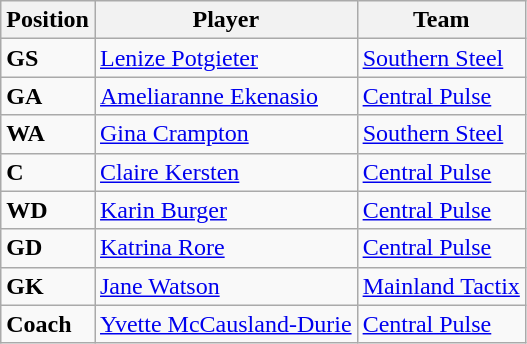<table class="wikitable collapsible">
<tr>
<th>Position</th>
<th>Player</th>
<th>Team</th>
</tr>
<tr>
<td><strong>GS</strong></td>
<td><a href='#'>Lenize Potgieter</a></td>
<td><a href='#'>Southern Steel</a></td>
</tr>
<tr>
<td><strong>GA</strong></td>
<td><a href='#'>Ameliaranne Ekenasio</a></td>
<td><a href='#'>Central Pulse</a></td>
</tr>
<tr>
<td><strong>WA</strong></td>
<td><a href='#'>Gina Crampton</a></td>
<td><a href='#'>Southern Steel</a></td>
</tr>
<tr>
<td><strong>C</strong></td>
<td><a href='#'>Claire Kersten</a></td>
<td><a href='#'>Central Pulse</a></td>
</tr>
<tr>
<td><strong>WD</strong></td>
<td><a href='#'>Karin Burger</a></td>
<td><a href='#'>Central Pulse</a></td>
</tr>
<tr>
<td><strong>GD</strong></td>
<td><a href='#'>Katrina Rore</a></td>
<td><a href='#'>Central Pulse</a></td>
</tr>
<tr>
<td><strong>GK</strong></td>
<td><a href='#'>Jane Watson</a></td>
<td><a href='#'>Mainland Tactix</a></td>
</tr>
<tr>
<td><strong>Coach</strong></td>
<td><a href='#'>Yvette McCausland-Durie</a></td>
<td><a href='#'>Central Pulse</a></td>
</tr>
</table>
